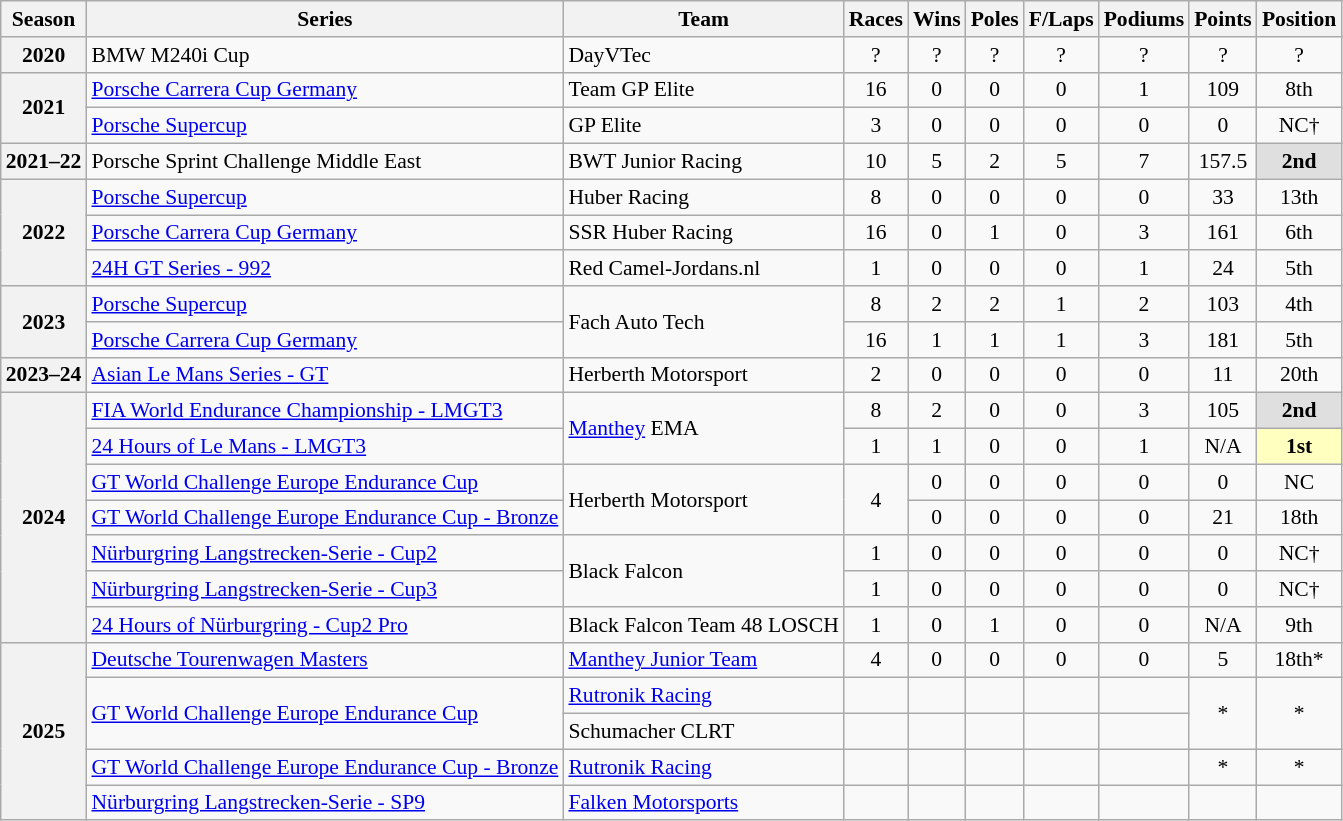<table class="wikitable" style="font-size: 90%; text-align:center">
<tr>
<th>Season</th>
<th>Series</th>
<th>Team</th>
<th>Races</th>
<th>Wins</th>
<th>Poles</th>
<th>F/Laps</th>
<th>Podiums</th>
<th>Points</th>
<th>Position</th>
</tr>
<tr>
<th>2020</th>
<td align=left>BMW M240i Cup</td>
<td align=left>DayVTec</td>
<td>?</td>
<td>?</td>
<td>?</td>
<td>?</td>
<td>?</td>
<td>?</td>
<td>?</td>
</tr>
<tr>
<th rowspan="2">2021</th>
<td align=left><a href='#'>Porsche Carrera Cup Germany</a></td>
<td align=left>Team GP Elite</td>
<td>16</td>
<td>0</td>
<td>0</td>
<td>0</td>
<td>1</td>
<td>109</td>
<td>8th</td>
</tr>
<tr>
<td align=left><a href='#'>Porsche Supercup</a></td>
<td align=left>GP Elite</td>
<td>3</td>
<td>0</td>
<td>0</td>
<td>0</td>
<td>0</td>
<td>0</td>
<td>NC†</td>
</tr>
<tr>
<th>2021–22</th>
<td align="left">Porsche Sprint Challenge Middle East</td>
<td align="left">BWT Junior Racing</td>
<td>10</td>
<td>5</td>
<td>2</td>
<td>5</td>
<td>7</td>
<td>157.5</td>
<td style="background:#DFDFDF"><strong>2nd</strong></td>
</tr>
<tr>
<th rowspan="3">2022</th>
<td align="left"><a href='#'>Porsche Supercup</a></td>
<td align="left">Huber Racing</td>
<td>8</td>
<td>0</td>
<td>0</td>
<td>0</td>
<td>0</td>
<td>33</td>
<td>13th</td>
</tr>
<tr>
<td align=left><a href='#'>Porsche Carrera Cup Germany</a></td>
<td align=left>SSR Huber Racing</td>
<td>16</td>
<td>0</td>
<td>1</td>
<td>0</td>
<td>3</td>
<td>161</td>
<td>6th</td>
</tr>
<tr>
<td align=left><a href='#'>24H GT Series - 992</a></td>
<td align=left>Red Camel-Jordans.nl</td>
<td>1</td>
<td>0</td>
<td>0</td>
<td>0</td>
<td>1</td>
<td>24</td>
<td>5th</td>
</tr>
<tr>
<th rowspan="2">2023</th>
<td align=left><a href='#'>Porsche Supercup</a></td>
<td rowspan="2" align="left">Fach Auto Tech</td>
<td>8</td>
<td>2</td>
<td>2</td>
<td>1</td>
<td>2</td>
<td>103</td>
<td>4th</td>
</tr>
<tr>
<td align=left><a href='#'>Porsche Carrera Cup Germany</a></td>
<td>16</td>
<td>1</td>
<td>1</td>
<td>1</td>
<td>3</td>
<td>181</td>
<td>5th</td>
</tr>
<tr>
<th>2023–24</th>
<td align=left><a href='#'>Asian Le Mans Series - GT</a></td>
<td align=left>Herberth Motorsport</td>
<td>2</td>
<td>0</td>
<td>0</td>
<td>0</td>
<td>0</td>
<td>11</td>
<td>20th</td>
</tr>
<tr>
<th rowspan="7">2024</th>
<td align="left"><a href='#'>FIA World Endurance Championship - LMGT3</a></td>
<td rowspan=2 align=left><a href='#'>Manthey</a> EMA</td>
<td>8</td>
<td>2</td>
<td>0</td>
<td>0</td>
<td>3</td>
<td>105</td>
<td style="background:#DFDFDF"><strong>2nd</strong></td>
</tr>
<tr>
<td align=left><a href='#'>24 Hours of Le Mans - LMGT3</a></td>
<td>1</td>
<td>1</td>
<td>0</td>
<td>0</td>
<td>1</td>
<td>N/A</td>
<td style="background:#FFFFBF"><strong>1st</strong></td>
</tr>
<tr>
<td align=left><a href='#'>GT World Challenge Europe Endurance Cup</a></td>
<td rowspan="2" align=left>Herberth Motorsport</td>
<td rowspan="2">4</td>
<td>0</td>
<td>0</td>
<td>0</td>
<td>0</td>
<td>0</td>
<td>NC</td>
</tr>
<tr>
<td align="left"><a href='#'>GT World Challenge Europe Endurance Cup - Bronze</a></td>
<td>0</td>
<td>0</td>
<td>0</td>
<td>0</td>
<td>21</td>
<td>18th</td>
</tr>
<tr>
<td align=left><a href='#'>Nürburgring Langstrecken-Serie - Cup2</a></td>
<td rowspan="2" align=left>Black Falcon</td>
<td>1</td>
<td>0</td>
<td>0</td>
<td>0</td>
<td>0</td>
<td>0</td>
<td>NC†</td>
</tr>
<tr>
<td align=left><a href='#'>Nürburgring Langstrecken-Serie - Cup3</a></td>
<td>1</td>
<td>0</td>
<td>0</td>
<td>0</td>
<td>0</td>
<td>0</td>
<td>NC†</td>
</tr>
<tr>
<td align=left><a href='#'>24 Hours of Nürburgring - Cup2 Pro</a></td>
<td align=left>Black Falcon Team 48 LOSCH</td>
<td>1</td>
<td>0</td>
<td>1</td>
<td>0</td>
<td>0</td>
<td>N/A</td>
<td>9th</td>
</tr>
<tr>
<th rowspan="5">2025</th>
<td align=left><a href='#'>Deutsche Tourenwagen Masters</a></td>
<td align=left><a href='#'>Manthey Junior Team</a></td>
<td>4</td>
<td>0</td>
<td>0</td>
<td>0</td>
<td>0</td>
<td>5</td>
<td>18th*</td>
</tr>
<tr>
<td rowspan="2" align="left"><a href='#'>GT World Challenge Europe Endurance Cup</a></td>
<td align="left"><a href='#'>Rutronik Racing</a></td>
<td></td>
<td></td>
<td></td>
<td></td>
<td></td>
<td rowspan="2">*</td>
<td rowspan="2">*</td>
</tr>
<tr>
<td align="left">Schumacher CLRT</td>
<td></td>
<td align="left"></td>
<td></td>
<td></td>
<td></td>
</tr>
<tr>
<td align="left"><a href='#'>GT World Challenge Europe Endurance Cup - Bronze</a></td>
<td align=left><a href='#'>Rutronik Racing</a></td>
<td></td>
<td></td>
<td></td>
<td></td>
<td></td>
<td>*</td>
<td>*</td>
</tr>
<tr>
<td align=left><a href='#'>Nürburgring Langstrecken-Serie - SP9</a></td>
<td align=left><a href='#'>Falken Motorsports</a></td>
<td></td>
<td></td>
<td></td>
<td></td>
<td></td>
<td></td>
<td></td>
</tr>
</table>
